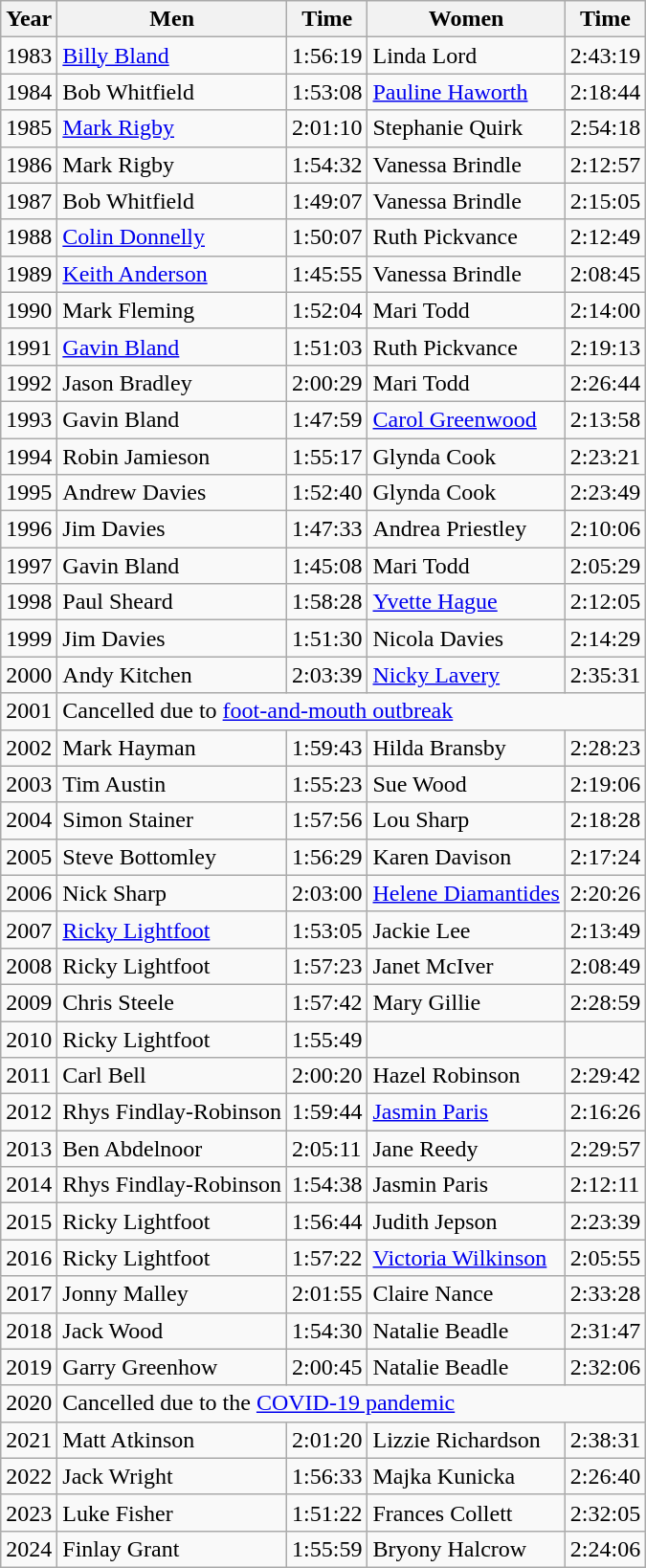<table class="wikitable sortable">
<tr>
<th>Year</th>
<th>Men</th>
<th>Time</th>
<th>Women</th>
<th>Time</th>
</tr>
<tr>
<td>1983</td>
<td><a href='#'>Billy Bland</a></td>
<td>1:56:19</td>
<td>Linda Lord</td>
<td>2:43:19</td>
</tr>
<tr>
<td>1984</td>
<td>Bob Whitfield</td>
<td>1:53:08</td>
<td><a href='#'>Pauline Haworth</a></td>
<td>2:18:44</td>
</tr>
<tr>
<td>1985</td>
<td><a href='#'>Mark Rigby</a></td>
<td>2:01:10</td>
<td>Stephanie Quirk</td>
<td>2:54:18</td>
</tr>
<tr>
<td>1986</td>
<td>Mark Rigby</td>
<td>1:54:32</td>
<td>Vanessa Brindle</td>
<td>2:12:57</td>
</tr>
<tr>
<td>1987</td>
<td>Bob Whitfield</td>
<td>1:49:07</td>
<td>Vanessa Brindle</td>
<td>2:15:05</td>
</tr>
<tr>
<td>1988</td>
<td><a href='#'>Colin Donnelly</a></td>
<td>1:50:07</td>
<td>Ruth Pickvance</td>
<td>2:12:49</td>
</tr>
<tr>
<td>1989</td>
<td><a href='#'>Keith Anderson</a></td>
<td>1:45:55</td>
<td>Vanessa Brindle</td>
<td>2:08:45</td>
</tr>
<tr>
<td>1990</td>
<td>Mark Fleming</td>
<td>1:52:04</td>
<td>Mari Todd</td>
<td>2:14:00</td>
</tr>
<tr>
<td>1991</td>
<td><a href='#'>Gavin Bland</a></td>
<td>1:51:03</td>
<td>Ruth Pickvance</td>
<td>2:19:13</td>
</tr>
<tr>
<td>1992</td>
<td>Jason Bradley</td>
<td>2:00:29</td>
<td>Mari Todd</td>
<td>2:26:44</td>
</tr>
<tr>
<td>1993</td>
<td>Gavin Bland</td>
<td>1:47:59</td>
<td><a href='#'>Carol Greenwood</a></td>
<td>2:13:58</td>
</tr>
<tr>
<td>1994</td>
<td>Robin Jamieson</td>
<td>1:55:17</td>
<td>Glynda Cook</td>
<td>2:23:21</td>
</tr>
<tr>
<td>1995</td>
<td>Andrew Davies</td>
<td>1:52:40</td>
<td>Glynda Cook</td>
<td>2:23:49</td>
</tr>
<tr>
<td>1996</td>
<td>Jim Davies</td>
<td>1:47:33</td>
<td>Andrea Priestley</td>
<td>2:10:06</td>
</tr>
<tr>
<td>1997</td>
<td>Gavin Bland</td>
<td>1:45:08</td>
<td>Mari Todd</td>
<td>2:05:29</td>
</tr>
<tr>
<td>1998</td>
<td>Paul Sheard</td>
<td>1:58:28</td>
<td><a href='#'>Yvette Hague</a></td>
<td>2:12:05</td>
</tr>
<tr>
<td>1999</td>
<td>Jim Davies</td>
<td>1:51:30</td>
<td>Nicola Davies</td>
<td>2:14:29</td>
</tr>
<tr>
<td>2000</td>
<td>Andy Kitchen</td>
<td>2:03:39</td>
<td><a href='#'>Nicky Lavery</a></td>
<td>2:35:31</td>
</tr>
<tr>
<td>2001</td>
<td colspan="4">Cancelled due to <a href='#'>foot-and-mouth outbreak</a></td>
</tr>
<tr>
<td>2002</td>
<td>Mark Hayman</td>
<td>1:59:43</td>
<td>Hilda Bransby</td>
<td>2:28:23</td>
</tr>
<tr>
<td>2003</td>
<td>Tim Austin</td>
<td>1:55:23</td>
<td>Sue Wood</td>
<td>2:19:06</td>
</tr>
<tr>
<td>2004</td>
<td>Simon Stainer</td>
<td>1:57:56</td>
<td>Lou Sharp</td>
<td>2:18:28</td>
</tr>
<tr>
<td>2005</td>
<td>Steve Bottomley</td>
<td>1:56:29</td>
<td>Karen Davison</td>
<td>2:17:24</td>
</tr>
<tr>
<td>2006</td>
<td>Nick Sharp</td>
<td>2:03:00</td>
<td><a href='#'>Helene Diamantides</a></td>
<td>2:20:26</td>
</tr>
<tr>
<td>2007</td>
<td><a href='#'>Ricky Lightfoot</a></td>
<td>1:53:05</td>
<td>Jackie Lee</td>
<td>2:13:49</td>
</tr>
<tr>
<td>2008</td>
<td>Ricky Lightfoot</td>
<td>1:57:23</td>
<td>Janet McIver</td>
<td>2:08:49</td>
</tr>
<tr>
<td>2009</td>
<td>Chris Steele</td>
<td>1:57:42</td>
<td>Mary Gillie</td>
<td>2:28:59</td>
</tr>
<tr>
<td>2010</td>
<td>Ricky Lightfoot</td>
<td>1:55:49</td>
<td></td>
<td></td>
</tr>
<tr>
<td>2011</td>
<td>Carl Bell</td>
<td>2:00:20</td>
<td>Hazel Robinson</td>
<td>2:29:42</td>
</tr>
<tr>
<td>2012</td>
<td>Rhys Findlay-Robinson</td>
<td>1:59:44</td>
<td><a href='#'>Jasmin Paris</a></td>
<td>2:16:26</td>
</tr>
<tr>
<td>2013</td>
<td>Ben Abdelnoor</td>
<td>2:05:11</td>
<td>Jane Reedy</td>
<td>2:29:57</td>
</tr>
<tr>
<td>2014</td>
<td>Rhys Findlay-Robinson</td>
<td>1:54:38</td>
<td>Jasmin Paris</td>
<td>2:12:11</td>
</tr>
<tr>
<td>2015</td>
<td>Ricky Lightfoot</td>
<td>1:56:44</td>
<td>Judith Jepson</td>
<td>2:23:39</td>
</tr>
<tr>
<td>2016</td>
<td>Ricky Lightfoot</td>
<td>1:57:22</td>
<td><a href='#'>Victoria Wilkinson</a></td>
<td>2:05:55</td>
</tr>
<tr>
<td>2017</td>
<td>Jonny Malley</td>
<td>2:01:55</td>
<td>Claire Nance</td>
<td>2:33:28</td>
</tr>
<tr>
<td>2018</td>
<td>Jack Wood</td>
<td>1:54:30</td>
<td>Natalie Beadle</td>
<td>2:31:47</td>
</tr>
<tr>
<td>2019</td>
<td>Garry Greenhow</td>
<td>2:00:45</td>
<td>Natalie Beadle</td>
<td>2:32:06</td>
</tr>
<tr>
<td>2020</td>
<td colspan="4">Cancelled due to the <a href='#'>COVID-19 pandemic</a></td>
</tr>
<tr>
<td>2021</td>
<td>Matt Atkinson</td>
<td>2:01:20</td>
<td>Lizzie Richardson</td>
<td>2:38:31</td>
</tr>
<tr>
<td>2022</td>
<td>Jack Wright</td>
<td>1:56:33</td>
<td>Majka Kunicka</td>
<td>2:26:40</td>
</tr>
<tr>
<td>2023</td>
<td>Luke Fisher</td>
<td>1:51:22</td>
<td>Frances Collett</td>
<td>2:32:05</td>
</tr>
<tr>
<td>2024</td>
<td>Finlay Grant</td>
<td>1:55:59</td>
<td>Bryony Halcrow</td>
<td>2:24:06</td>
</tr>
</table>
